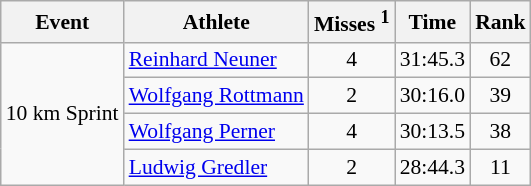<table class="wikitable" style="font-size:90%">
<tr>
<th>Event</th>
<th>Athlete</th>
<th>Misses <sup>1</sup></th>
<th>Time</th>
<th>Rank</th>
</tr>
<tr>
<td rowspan="4">10 km Sprint</td>
<td><a href='#'>Reinhard Neuner</a></td>
<td align="center">4</td>
<td align="center">31:45.3</td>
<td align="center">62</td>
</tr>
<tr>
<td><a href='#'>Wolfgang Rottmann</a></td>
<td align="center">2</td>
<td align="center">30:16.0</td>
<td align="center">39</td>
</tr>
<tr>
<td><a href='#'>Wolfgang Perner</a></td>
<td align="center">4</td>
<td align="center">30:13.5</td>
<td align="center">38</td>
</tr>
<tr>
<td><a href='#'>Ludwig Gredler</a></td>
<td align="center">2</td>
<td align="center">28:44.3</td>
<td align="center">11</td>
</tr>
</table>
